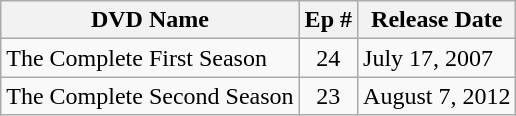<table class="wikitable">
<tr>
<th>DVD Name</th>
<th>Ep #</th>
<th>Release Date</th>
</tr>
<tr>
<td>The Complete First Season</td>
<td align="center">24</td>
<td>July 17, 2007</td>
</tr>
<tr>
<td>The Complete Second Season</td>
<td align="center">23</td>
<td>August 7, 2012</td>
</tr>
</table>
